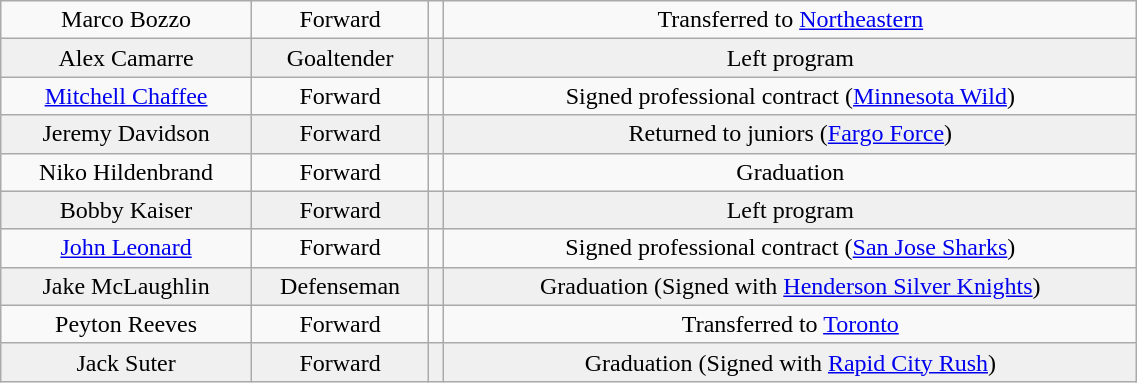<table class="wikitable" width="60%">
<tr align="center" bgcolor="">
<td>Marco Bozzo</td>
<td>Forward</td>
<td></td>
<td>Transferred to <a href='#'>Northeastern</a></td>
</tr>
<tr align="center" bgcolor="f0f0f0">
<td>Alex Camarre</td>
<td>Goaltender</td>
<td></td>
<td>Left program</td>
</tr>
<tr align="center" bgcolor="">
<td><a href='#'>Mitchell Chaffee</a></td>
<td>Forward</td>
<td></td>
<td>Signed professional contract (<a href='#'>Minnesota Wild</a>)</td>
</tr>
<tr align="center" bgcolor="f0f0f0">
<td>Jeremy Davidson</td>
<td>Forward</td>
<td></td>
<td>Returned to juniors (<a href='#'>Fargo Force</a>)</td>
</tr>
<tr align="center" bgcolor="">
<td>Niko Hildenbrand</td>
<td>Forward</td>
<td></td>
<td>Graduation</td>
</tr>
<tr align="center" bgcolor="f0f0f0">
<td>Bobby Kaiser</td>
<td>Forward</td>
<td></td>
<td>Left program</td>
</tr>
<tr align="center" bgcolor="">
<td><a href='#'>John Leonard</a></td>
<td>Forward</td>
<td></td>
<td>Signed professional contract (<a href='#'>San Jose Sharks</a>)</td>
</tr>
<tr align="center" bgcolor="f0f0f0">
<td>Jake McLaughlin</td>
<td>Defenseman</td>
<td></td>
<td>Graduation (Signed with <a href='#'>Henderson Silver Knights</a>)</td>
</tr>
<tr align="center" bgcolor="">
<td>Peyton Reeves</td>
<td>Forward</td>
<td></td>
<td>Transferred to <a href='#'>Toronto</a></td>
</tr>
<tr align="center" bgcolor="f0f0f0">
<td>Jack Suter</td>
<td>Forward</td>
<td></td>
<td>Graduation (Signed with <a href='#'>Rapid City Rush</a>)</td>
</tr>
</table>
